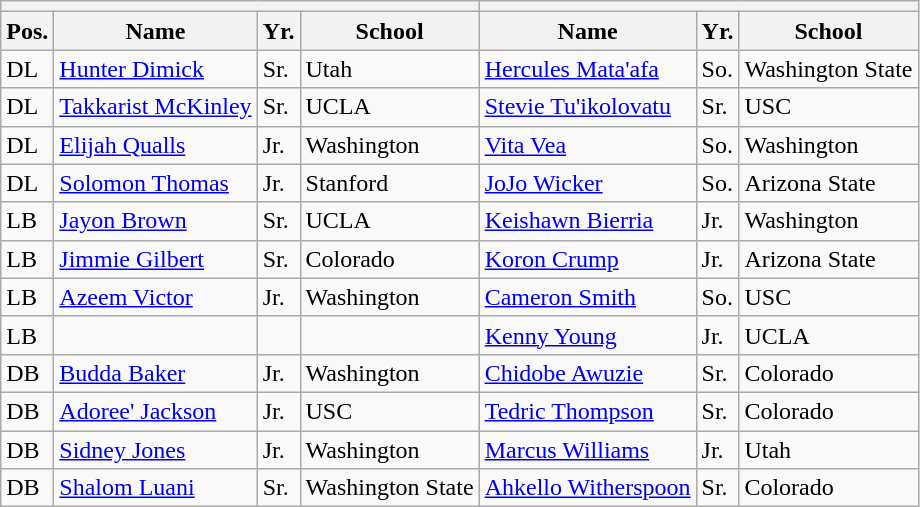<table class="wikitable">
<tr>
<th colspan="4"></th>
<th colspan="4"></th>
</tr>
<tr>
<th>Pos.</th>
<th>Name</th>
<th>Yr.</th>
<th>School</th>
<th>Name</th>
<th>Yr.</th>
<th>School</th>
</tr>
<tr>
<td>DL</td>
<td><a href='#'>Hunter Dimick</a></td>
<td>Sr.</td>
<td>Utah</td>
<td><a href='#'>Hercules Mata'afa</a></td>
<td>So.</td>
<td>Washington State</td>
</tr>
<tr>
<td>DL</td>
<td><a href='#'>Takkarist McKinley</a></td>
<td>Sr.</td>
<td>UCLA</td>
<td><a href='#'>Stevie Tu'ikolovatu</a></td>
<td>Sr.</td>
<td>USC</td>
</tr>
<tr>
<td>DL</td>
<td><a href='#'>Elijah Qualls</a></td>
<td>Jr.</td>
<td>Washington</td>
<td><a href='#'>Vita Vea</a></td>
<td>So.</td>
<td>Washington</td>
</tr>
<tr>
<td>DL</td>
<td><a href='#'>Solomon Thomas</a></td>
<td>Jr.</td>
<td>Stanford</td>
<td><a href='#'>JoJo Wicker</a></td>
<td>So.</td>
<td>Arizona State</td>
</tr>
<tr>
<td>LB</td>
<td><a href='#'>Jayon Brown</a></td>
<td>Sr.</td>
<td>UCLA</td>
<td><a href='#'>Keishawn Bierria</a></td>
<td>Jr.</td>
<td>Washington</td>
</tr>
<tr>
<td>LB</td>
<td><a href='#'>Jimmie Gilbert</a></td>
<td>Sr.</td>
<td>Colorado</td>
<td><a href='#'>Koron Crump</a></td>
<td>Jr.</td>
<td>Arizona State</td>
</tr>
<tr>
<td>LB</td>
<td><a href='#'>Azeem Victor</a></td>
<td>Jr.</td>
<td>Washington</td>
<td><a href='#'>Cameron Smith</a></td>
<td>So.</td>
<td>USC</td>
</tr>
<tr>
<td>LB</td>
<td></td>
<td></td>
<td></td>
<td><a href='#'>Kenny Young</a></td>
<td>Jr.</td>
<td>UCLA</td>
</tr>
<tr>
<td>DB</td>
<td><a href='#'>Budda Baker</a></td>
<td>Jr.</td>
<td>Washington</td>
<td><a href='#'>Chidobe Awuzie</a></td>
<td>Sr.</td>
<td>Colorado</td>
</tr>
<tr>
<td>DB</td>
<td><a href='#'>Adoree' Jackson</a></td>
<td>Jr.</td>
<td>USC</td>
<td><a href='#'>Tedric Thompson</a></td>
<td>Sr.</td>
<td>Colorado</td>
</tr>
<tr>
<td>DB</td>
<td><a href='#'>Sidney Jones</a></td>
<td>Jr.</td>
<td>Washington</td>
<td><a href='#'>Marcus Williams</a></td>
<td>Jr.</td>
<td>Utah</td>
</tr>
<tr>
<td>DB</td>
<td><a href='#'>Shalom Luani</a></td>
<td>Sr.</td>
<td>Washington State</td>
<td><a href='#'>Ahkello Witherspoon</a></td>
<td>Sr.</td>
<td>Colorado</td>
</tr>
</table>
